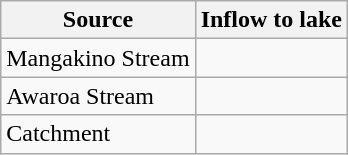<table class="wikitable">
<tr>
<th>Source</th>
<th>Inflow to lake</th>
</tr>
<tr>
<td>Mangakino Stream</td>
<td></td>
</tr>
<tr>
<td>Awaroa Stream</td>
<td></td>
</tr>
<tr>
<td>Catchment</td>
<td></td>
</tr>
</table>
